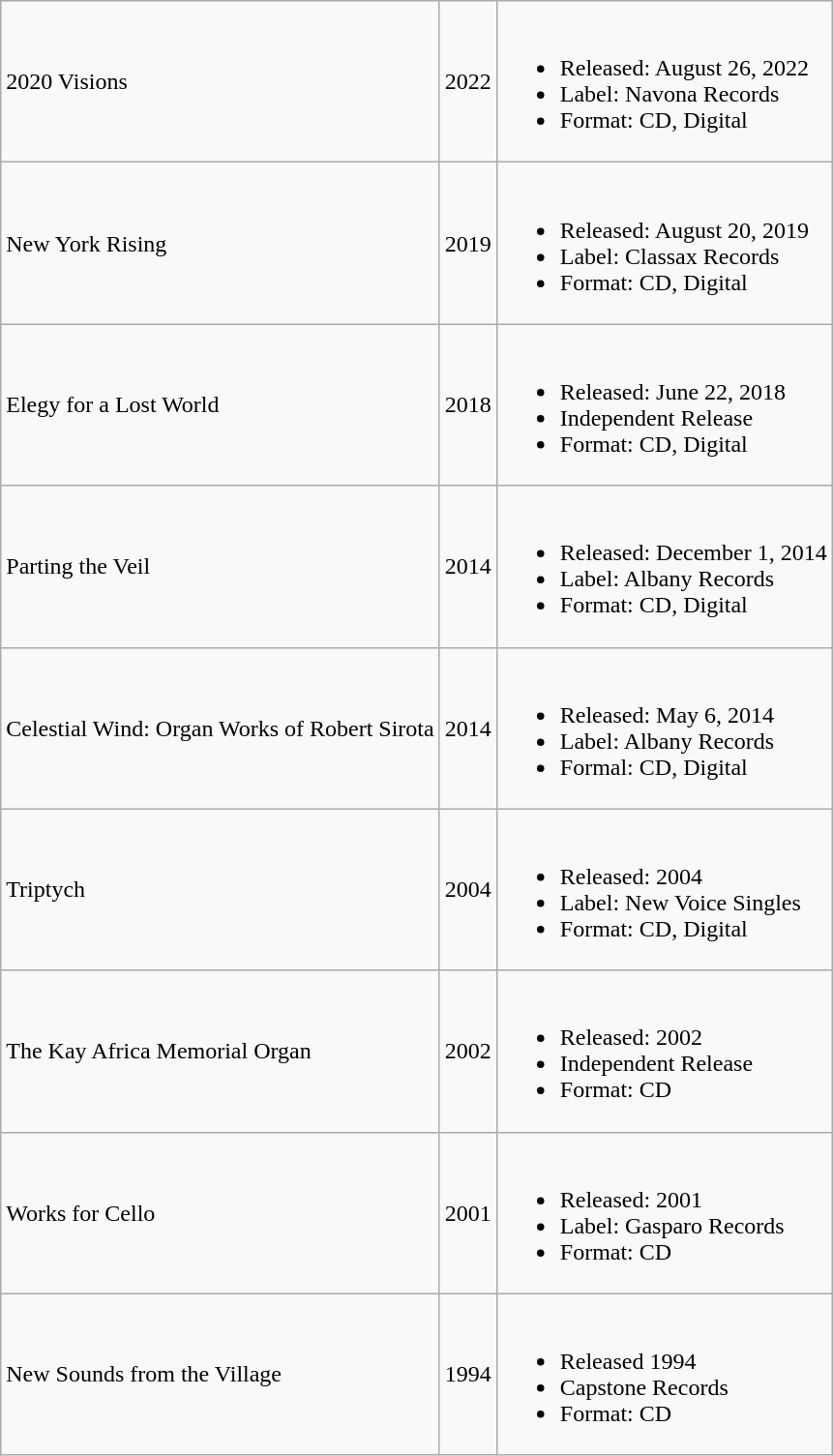<table class="wikitable">
<tr>
<td>2020 Visions</td>
<td>2022</td>
<td><br><ul><li>Released: August 26, 2022</li><li>Label: Navona Records</li><li>Format: CD, Digital</li></ul></td>
</tr>
<tr>
<td>New York Rising</td>
<td>2019</td>
<td><br><ul><li>Released: August 20, 2019</li><li>Label: Classax Records</li><li>Format: CD, Digital</li></ul></td>
</tr>
<tr>
<td>Elegy for a Lost World</td>
<td>2018</td>
<td><br><ul><li>Released: June 22, 2018</li><li>Independent Release</li><li>Format: CD, Digital</li></ul></td>
</tr>
<tr>
<td>Parting the Veil</td>
<td>2014</td>
<td><br><ul><li>Released: December 1, 2014</li><li>Label: Albany Records</li><li>Format: CD, Digital</li></ul></td>
</tr>
<tr>
<td>Celestial Wind: Organ Works of Robert Sirota</td>
<td>2014</td>
<td><br><ul><li>Released: May 6, 2014</li><li>Label: Albany Records</li><li>Formal: CD, Digital</li></ul></td>
</tr>
<tr>
<td>Triptych</td>
<td>2004</td>
<td><br><ul><li>Released: 2004</li><li>Label: New Voice Singles</li><li>Format: CD, Digital</li></ul></td>
</tr>
<tr>
<td>The Kay Africa Memorial Organ</td>
<td>2002</td>
<td><br><ul><li>Released: 2002</li><li>Independent Release</li><li>Format: CD</li></ul></td>
</tr>
<tr>
<td>Works for Cello</td>
<td>2001</td>
<td><br><ul><li>Released: 2001</li><li>Label: Gasparo Records</li><li>Format: CD</li></ul></td>
</tr>
<tr>
<td>New Sounds from the Village</td>
<td>1994</td>
<td><br><ul><li>Released 1994</li><li>Capstone Records</li><li>Format: CD</li></ul></td>
</tr>
</table>
